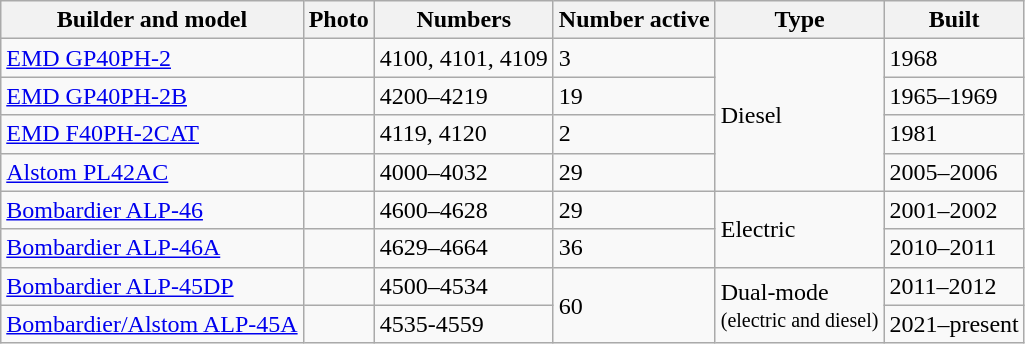<table class="wikitable">
<tr>
<th>Builder and model</th>
<th>Photo</th>
<th>Numbers</th>
<th>Number active</th>
<th>Type</th>
<th>Built</th>
</tr>
<tr>
<td><a href='#'>EMD GP40PH-2</a></td>
<td></td>
<td>4100, 4101, 4109</td>
<td>3</td>
<td rowspan="4">Diesel</td>
<td>1968</td>
</tr>
<tr>
<td><a href='#'>EMD GP40PH-2B</a></td>
<td></td>
<td>4200–4219</td>
<td>19</td>
<td>1965–1969</td>
</tr>
<tr>
<td><a href='#'>EMD F40PH-2CAT</a></td>
<td></td>
<td>4119, 4120</td>
<td>2</td>
<td>1981</td>
</tr>
<tr>
<td><a href='#'>Alstom PL42AC</a></td>
<td></td>
<td>4000–4032</td>
<td>29</td>
<td>2005–2006</td>
</tr>
<tr>
<td><a href='#'>Bombardier ALP-46</a></td>
<td></td>
<td>4600–4628</td>
<td>29</td>
<td rowspan="2">Electric</td>
<td>2001–2002</td>
</tr>
<tr>
<td><a href='#'>Bombardier ALP-46A</a></td>
<td></td>
<td>4629–4664</td>
<td>36</td>
<td>2010–2011</td>
</tr>
<tr>
<td><a href='#'>Bombardier ALP-45DP</a></td>
<td></td>
<td>4500–4534</td>
<td rowspan=2>60</td>
<td rowspan="2">Dual-mode<br><small>(electric and diesel)</small></td>
<td>2011–2012</td>
</tr>
<tr>
<td><a href='#'>Bombardier/Alstom ALP-45A</a></td>
<td></td>
<td>4535-4559</td>
<td>2021–present</td>
</tr>
</table>
